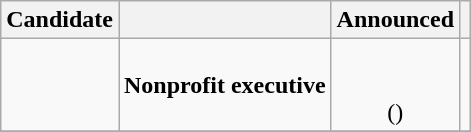<table class="wikitable sortable" style="text-align:center">
<tr>
<th>Candidate</th>
<th class="unsortable"></th>
<th>Announced</th>
<th class="unsortable"></th>
</tr>
<tr>
<td></td>
<td><strong>Nonprofit executive</strong></td>
<td><br><br>()</td>
<td></td>
</tr>
<tr>
</tr>
</table>
